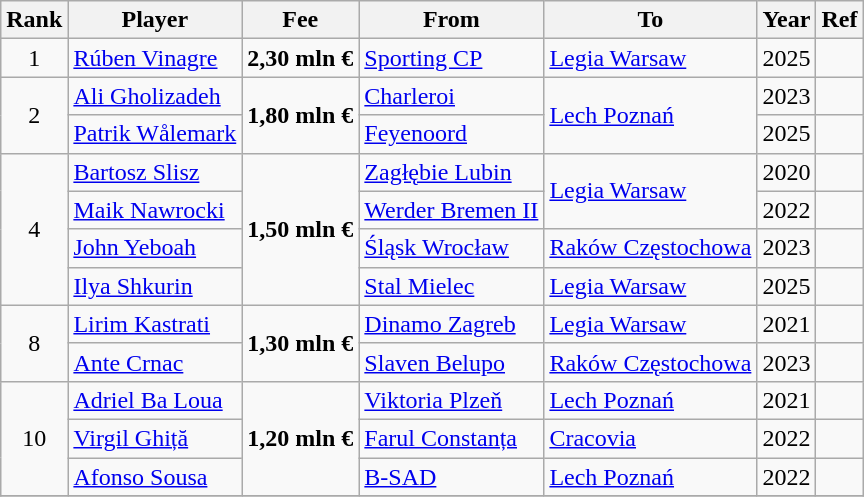<table class="wikitable" style="text-align:center">
<tr>
<th>Rank</th>
<th>Player</th>
<th>Fee</th>
<th>From</th>
<th>To</th>
<th>Year</th>
<th>Ref</th>
</tr>
<tr>
<td rowspan="1">1</td>
<td style="text-align: left;"> <a href='#'>Rúben Vinagre</a></td>
<td rowspan="1"><strong>2,30 mln €</strong></td>
<td style="text-align: left;"> <a href='#'>Sporting CP</a></td>
<td style="text-align: left;"><a href='#'>Legia Warsaw</a></td>
<td>2025</td>
<td></td>
</tr>
<tr>
<td rowspan="2">2</td>
<td style="text-align: left;"> <a href='#'>Ali Gholizadeh</a></td>
<td rowspan="2"><strong>1,80 mln €</strong></td>
<td style="text-align: left;"> <a href='#'>Charleroi</a></td>
<td style="text-align: left;" rowspan="2"><a href='#'>Lech Poznań</a></td>
<td>2023</td>
<td></td>
</tr>
<tr>
<td style="text-align: left;"> <a href='#'>Patrik Wålemark</a></td>
<td style="text-align: left;"> <a href='#'>Feyenoord</a></td>
<td>2025</td>
<td></td>
</tr>
<tr>
<td rowspan="4">4</td>
<td style="text-align: left;"> <a href='#'>Bartosz Slisz</a></td>
<td rowspan="4"><strong>1,50 mln €</strong></td>
<td style="text-align: left;"><a href='#'>Zagłębie Lubin</a></td>
<td style="text-align: left;" rowspan="2"><a href='#'>Legia Warsaw</a></td>
<td>2020</td>
<td></td>
</tr>
<tr>
<td style="text-align: left;"> <a href='#'>Maik Nawrocki</a></td>
<td style="text-align: left;"> <a href='#'>Werder Bremen II</a></td>
<td>2022</td>
<td></td>
</tr>
<tr>
<td style="text-align: left;"> <a href='#'>John Yeboah</a></td>
<td style="text-align: left;"><a href='#'>Śląsk Wrocław</a></td>
<td style="text-align: left;"><a href='#'>Raków Częstochowa</a></td>
<td>2023</td>
<td></td>
</tr>
<tr>
<td style="text-align: left;"> <a href='#'>Ilya Shkurin</a></td>
<td style="text-align: left;"><a href='#'>Stal Mielec</a></td>
<td style="text-align: left;"><a href='#'>Legia Warsaw</a></td>
<td>2025</td>
<td></td>
</tr>
<tr>
<td rowspan="2">8</td>
<td style="text-align: left;"> <a href='#'>Lirim Kastrati</a></td>
<td rowspan="2"><strong>1,30 mln €</strong></td>
<td style="text-align: left;"> <a href='#'>Dinamo Zagreb</a></td>
<td style="text-align: left;"><a href='#'>Legia Warsaw</a></td>
<td>2021</td>
<td></td>
</tr>
<tr>
<td style="text-align: left;"> <a href='#'>Ante Crnac</a></td>
<td style="text-align: left;"> <a href='#'>Slaven Belupo</a></td>
<td style="text-align: left;"><a href='#'>Raków Częstochowa</a></td>
<td>2023</td>
<td></td>
</tr>
<tr>
<td rowspan="3">10</td>
<td style="text-align: left;"> <a href='#'>Adriel Ba Loua</a></td>
<td rowspan="3"><strong>1,20 mln €</strong></td>
<td style="text-align: left;"> <a href='#'>Viktoria Plzeň</a></td>
<td style="text-align: left;"><a href='#'>Lech Poznań</a></td>
<td>2021</td>
<td></td>
</tr>
<tr>
<td style="text-align: left;"> <a href='#'>Virgil Ghiță</a></td>
<td style="text-align: left;"> <a href='#'>Farul Constanța</a></td>
<td style="text-align: left;"><a href='#'>Cracovia</a></td>
<td>2022</td>
<td></td>
</tr>
<tr>
<td style="text-align: left;"> <a href='#'>Afonso Sousa</a></td>
<td style="text-align: left;"> <a href='#'>B-SAD</a></td>
<td style="text-align: left;"><a href='#'>Lech Poznań</a></td>
<td>2022</td>
<td></td>
</tr>
<tr>
</tr>
</table>
